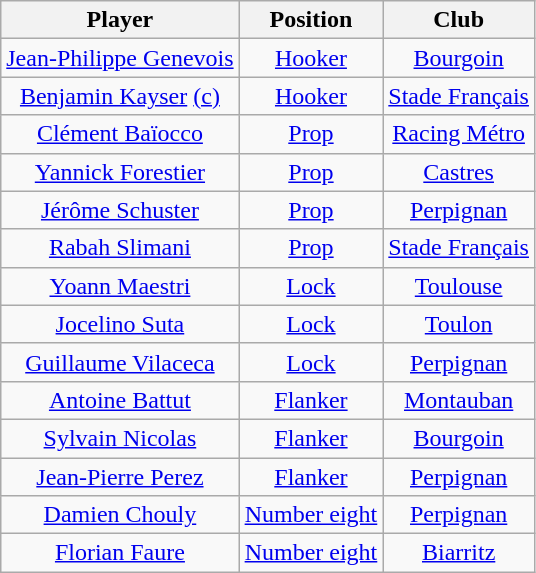<table class="wikitable" style="text-align:center">
<tr>
<th>Player</th>
<th>Position</th>
<th>Club</th>
</tr>
<tr>
<td><a href='#'>Jean-Philippe Genevois</a></td>
<td><a href='#'>Hooker</a></td>
<td><a href='#'>Bourgoin</a></td>
</tr>
<tr>
<td><a href='#'>Benjamin Kayser</a> <a href='#'>(c)</a></td>
<td><a href='#'>Hooker</a></td>
<td><a href='#'>Stade Français</a></td>
</tr>
<tr>
<td><a href='#'>Clément Baïocco</a></td>
<td><a href='#'>Prop</a></td>
<td><a href='#'>Racing Métro</a></td>
</tr>
<tr>
<td><a href='#'>Yannick Forestier</a></td>
<td><a href='#'>Prop</a></td>
<td><a href='#'>Castres</a></td>
</tr>
<tr>
<td><a href='#'>Jérôme Schuster</a></td>
<td><a href='#'>Prop</a></td>
<td><a href='#'>Perpignan</a></td>
</tr>
<tr>
<td><a href='#'>Rabah Slimani</a></td>
<td><a href='#'>Prop</a></td>
<td><a href='#'>Stade Français</a></td>
</tr>
<tr>
<td><a href='#'>Yoann Maestri</a></td>
<td><a href='#'>Lock</a></td>
<td><a href='#'>Toulouse</a></td>
</tr>
<tr>
<td><a href='#'>Jocelino Suta</a></td>
<td><a href='#'>Lock</a></td>
<td><a href='#'>Toulon</a></td>
</tr>
<tr>
<td><a href='#'>Guillaume Vilaceca</a></td>
<td><a href='#'>Lock</a></td>
<td><a href='#'>Perpignan</a></td>
</tr>
<tr>
<td><a href='#'>Antoine Battut</a></td>
<td><a href='#'>Flanker</a></td>
<td><a href='#'>Montauban</a></td>
</tr>
<tr>
<td><a href='#'>Sylvain Nicolas</a></td>
<td><a href='#'>Flanker</a></td>
<td><a href='#'>Bourgoin</a></td>
</tr>
<tr>
<td><a href='#'>Jean-Pierre Perez</a></td>
<td><a href='#'>Flanker</a></td>
<td><a href='#'>Perpignan</a></td>
</tr>
<tr>
<td><a href='#'>Damien Chouly</a></td>
<td><a href='#'>Number eight</a></td>
<td><a href='#'>Perpignan</a></td>
</tr>
<tr>
<td><a href='#'>Florian Faure</a></td>
<td><a href='#'>Number eight</a></td>
<td><a href='#'>Biarritz</a></td>
</tr>
</table>
